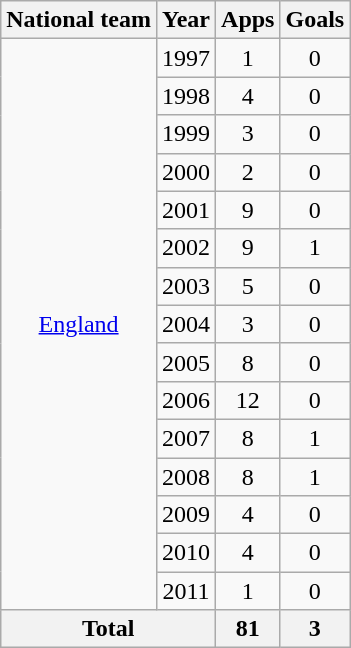<table class="wikitable" style="text-align:center">
<tr>
<th>National team</th>
<th>Year</th>
<th>Apps</th>
<th>Goals</th>
</tr>
<tr>
<td rowspan="15"><a href='#'>England</a></td>
<td>1997</td>
<td>1</td>
<td>0</td>
</tr>
<tr>
<td>1998</td>
<td>4</td>
<td>0</td>
</tr>
<tr>
<td>1999</td>
<td>3</td>
<td>0</td>
</tr>
<tr>
<td>2000</td>
<td>2</td>
<td>0</td>
</tr>
<tr>
<td>2001</td>
<td>9</td>
<td>0</td>
</tr>
<tr>
<td>2002</td>
<td>9</td>
<td>1</td>
</tr>
<tr>
<td>2003</td>
<td>5</td>
<td>0</td>
</tr>
<tr>
<td>2004</td>
<td>3</td>
<td>0</td>
</tr>
<tr>
<td>2005</td>
<td>8</td>
<td>0</td>
</tr>
<tr>
<td>2006</td>
<td>12</td>
<td>0</td>
</tr>
<tr>
<td>2007</td>
<td>8</td>
<td>1</td>
</tr>
<tr>
<td>2008</td>
<td>8</td>
<td>1</td>
</tr>
<tr>
<td>2009</td>
<td>4</td>
<td>0</td>
</tr>
<tr>
<td>2010</td>
<td>4</td>
<td>0</td>
</tr>
<tr>
<td>2011</td>
<td>1</td>
<td>0</td>
</tr>
<tr>
<th colspan="2">Total</th>
<th>81</th>
<th>3</th>
</tr>
</table>
